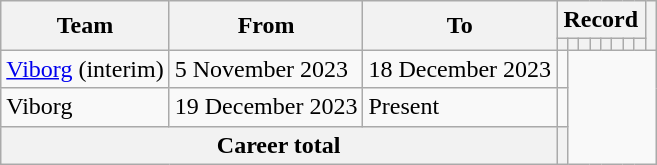<table class="wikitable" style="text-align: center">
<tr>
<th rowspan="2">Team</th>
<th rowspan="2">From</th>
<th rowspan="2">To</th>
<th colspan="8">Record</th>
<th rowspan=2></th>
</tr>
<tr>
<th></th>
<th></th>
<th></th>
<th></th>
<th></th>
<th></th>
<th></th>
<th></th>
</tr>
<tr>
<td align=left><a href='#'>Viborg</a> (interim)</td>
<td align=left>5 November 2023</td>
<td align=left>18 December 2023<br></td>
<td></td>
</tr>
<tr>
<td align=left>Viborg</td>
<td align=left>19 December 2023</td>
<td align=left>Present<br></td>
<td></td>
</tr>
<tr>
<th colspan=3>Career total<br></th>
<th></th>
</tr>
</table>
